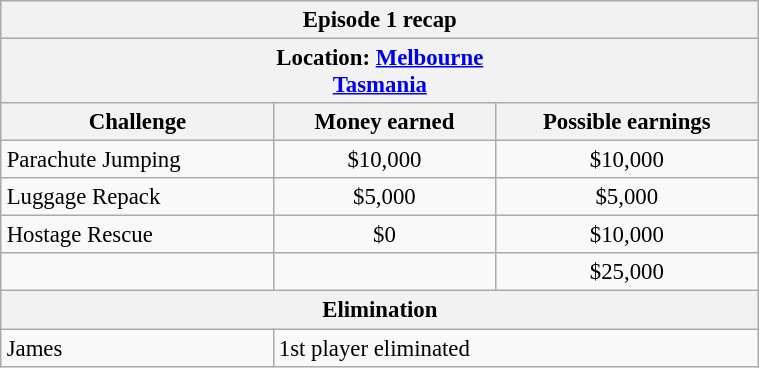<table class="wikitable" style="font-size: 95%; margin: 10px" align="right" width="40%">
<tr>
<th colspan=3>Episode 1 recap</th>
</tr>
<tr>
<th colspan=3>Location: <a href='#'>Melbourne</a><br><a href='#'>Tasmania</a></th>
</tr>
<tr>
<th>Challenge</th>
<th>Money earned</th>
<th>Possible earnings</th>
</tr>
<tr>
<td>Parachute Jumping</td>
<td align="center">$10,000</td>
<td align="center">$10,000</td>
</tr>
<tr>
<td>Luggage Repack</td>
<td align="center">$5,000</td>
<td align="center">$5,000</td>
</tr>
<tr>
<td>Hostage Rescue</td>
<td align="center">$0</td>
<td align="center">$10,000</td>
</tr>
<tr>
<td><strong></strong></td>
<td align="center"><strong></strong></td>
<td align="center">$25,000</td>
</tr>
<tr>
<th colspan=3>Elimination</th>
</tr>
<tr>
<td>James</td>
<td colspan=2>1st player eliminated</td>
</tr>
</table>
